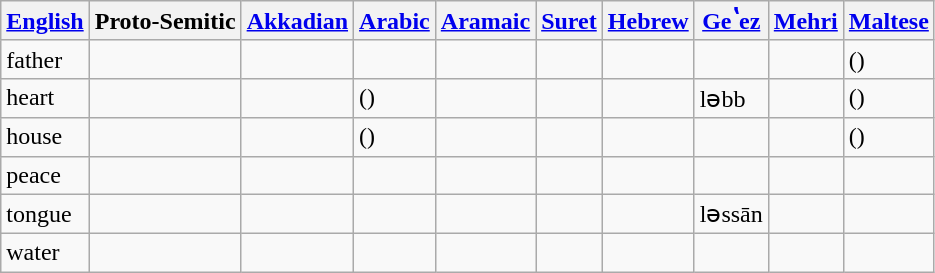<table class="wikitable">
<tr>
<th><a href='#'>English</a></th>
<th>Proto-Semitic</th>
<th><a href='#'>Akkadian</a></th>
<th><a href='#'>Arabic</a></th>
<th><a href='#'>Aramaic</a></th>
<th><a href='#'>Suret</a></th>
<th><a href='#'>Hebrew</a></th>
<th><a href='#'>Geʽez</a></th>
<th><a href='#'>Mehri</a></th>
<th><a href='#'>Maltese</a></th>
</tr>
<tr>
<td>father</td>
<td></td>
<td></td>
<td></td>
<td></td>
<td></td>
<td></td>
<td></td>
<td></td>
<td> ()</td>
</tr>
<tr>
<td>heart</td>
<td></td>
<td></td>
<td> ()</td>
<td></td>
<td></td>
<td></td>
<td>ləbb</td>
<td></td>
<td> ()</td>
</tr>
<tr>
<td>house</td>
<td></td>
<td></td>
<td> ()</td>
<td></td>
<td></td>
<td></td>
<td></td>
<td></td>
<td> ()</td>
</tr>
<tr>
<td>peace</td>
<td></td>
<td></td>
<td></td>
<td></td>
<td></td>
<td></td>
<td></td>
<td></td>
<td></td>
</tr>
<tr>
<td>tongue</td>
<td></td>
<td></td>
<td></td>
<td></td>
<td></td>
<td></td>
<td>ləssān</td>
<td></td>
<td></td>
</tr>
<tr>
<td>water</td>
<td></td>
<td></td>
<td></td>
<td></td>
<td></td>
<td></td>
<td></td>
<td></td>
<td></td>
</tr>
</table>
